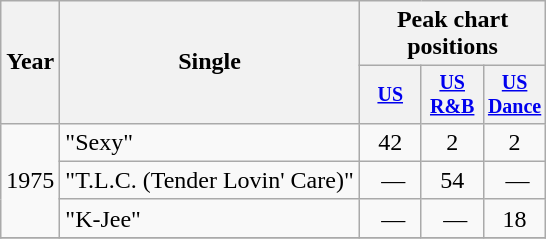<table class="wikitable" style="text-align:center;">
<tr>
<th rowspan="2">Year</th>
<th rowspan="2">Single</th>
<th colspan="3">Peak chart positions</th>
</tr>
<tr style="font-size:smaller;">
<th width="35"><a href='#'>US</a><br></th>
<th width="35"><a href='#'>US<br>R&B</a><br></th>
<th width="35"><a href='#'>US<br>Dance</a><br></th>
</tr>
<tr>
<td rowspan="3">1975</td>
<td align="left">"Sexy"</td>
<td>42</td>
<td>2</td>
<td>2</td>
</tr>
<tr>
<td align="left">"T.L.C. (Tender Lovin' Care)"</td>
<td> —</td>
<td>54</td>
<td> —</td>
</tr>
<tr>
<td align="left">"K-Jee"</td>
<td> —</td>
<td> —</td>
<td>18</td>
</tr>
<tr>
</tr>
</table>
